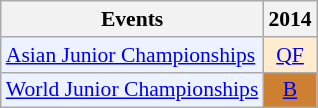<table class="wikitable" style="font-size: 90%; text-align:center">
<tr>
<th>Events</th>
<th>2014</th>
</tr>
<tr>
<td bgcolor="#ECF2FF"; align="left"><a href='#'>Asian Junior Championships</a></td>
<td bgcolor=FFEBCD><a href='#'>QF</a></td>
</tr>
<tr>
<td bgcolor="#ECF2FF"; align="left"><a href='#'>World Junior Championships</a></td>
<td bgcolor=CD7F32><a href='#'>B</a></td>
</tr>
</table>
